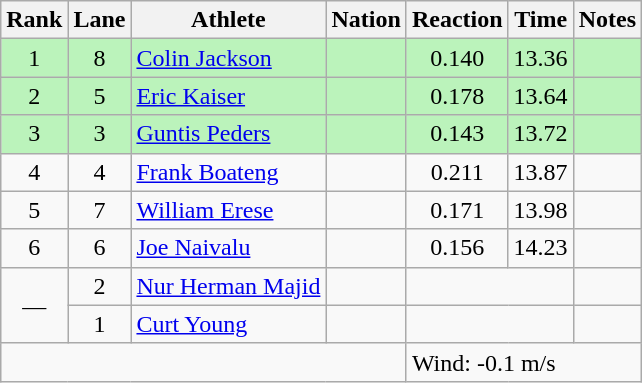<table class="wikitable sortable" style="text-align:center">
<tr>
<th>Rank</th>
<th>Lane</th>
<th>Athlete</th>
<th>Nation</th>
<th>Reaction</th>
<th>Time</th>
<th>Notes</th>
</tr>
<tr bgcolor=bbf3bb>
<td>1</td>
<td>8</td>
<td align="left"><a href='#'>Colin Jackson</a></td>
<td align=left></td>
<td>0.140</td>
<td>13.36</td>
<td></td>
</tr>
<tr bgcolor=bbf3bb>
<td>2</td>
<td>5</td>
<td align="left"><a href='#'>Eric Kaiser</a></td>
<td align=left></td>
<td>0.178</td>
<td>13.64</td>
<td></td>
</tr>
<tr bgcolor=bbf3bb>
<td>3</td>
<td>3</td>
<td align="left"><a href='#'>Guntis Peders</a></td>
<td align=left></td>
<td>0.143</td>
<td>13.72</td>
<td></td>
</tr>
<tr>
<td>4</td>
<td>4</td>
<td align="left"><a href='#'>Frank Boateng</a></td>
<td align=left></td>
<td>0.211</td>
<td>13.87</td>
<td></td>
</tr>
<tr>
<td>5</td>
<td>7</td>
<td align="left"><a href='#'>William Erese</a></td>
<td align=left></td>
<td>0.171</td>
<td>13.98</td>
<td></td>
</tr>
<tr>
<td>6</td>
<td>6</td>
<td align="left"><a href='#'>Joe Naivalu</a></td>
<td align=left></td>
<td>0.156</td>
<td>14.23</td>
<td></td>
</tr>
<tr>
<td rowspan=2 data-sort-value=7>—</td>
<td>2</td>
<td align="left"><a href='#'>Nur Herman Majid</a></td>
<td align=left></td>
<td colspan=2 data-sort-value=99.98></td>
<td></td>
</tr>
<tr>
<td>1</td>
<td align="left"><a href='#'>Curt Young</a></td>
<td align=left></td>
<td colspan=2 data-sort-value=99.98></td>
<td></td>
</tr>
<tr class="sortbottom">
<td colspan=4></td>
<td colspan="3" style="text-align:left;">Wind: -0.1 m/s</td>
</tr>
</table>
